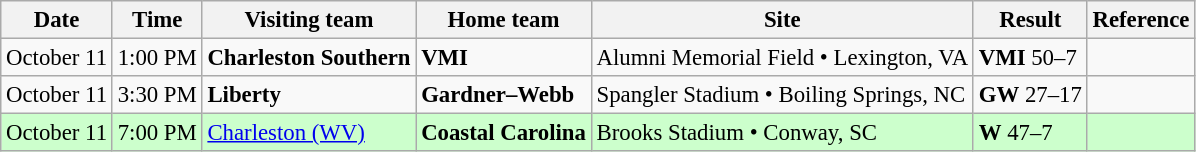<table class="wikitable" style="font-size:95%;">
<tr>
<th>Date</th>
<th>Time</th>
<th>Visiting team</th>
<th>Home team</th>
<th>Site</th>
<th>Result</th>
<th class="unsortable">Reference</th>
</tr>
<tr bgcolor=>
<td>October 11</td>
<td>1:00 PM</td>
<td><strong>Charleston Southern</strong></td>
<td><strong>VMI</strong></td>
<td>Alumni Memorial Field • Lexington, VA</td>
<td><strong>VMI</strong> 50–7</td>
<td></td>
</tr>
<tr bgcolor=>
<td>October 11</td>
<td>3:30 PM</td>
<td><strong>Liberty</strong></td>
<td><strong>Gardner–Webb</strong></td>
<td>Spangler Stadium • Boiling Springs, NC</td>
<td><strong>GW</strong> 27–17</td>
<td></td>
</tr>
<tr bgcolor=ccffcc>
<td>October 11</td>
<td>7:00 PM</td>
<td><a href='#'>Charleston (WV)</a></td>
<td><strong>Coastal Carolina</strong></td>
<td>Brooks Stadium • Conway, SC</td>
<td><strong>W</strong> 47–7</td>
<td></td>
</tr>
</table>
